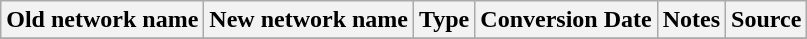<table class="wikitable">
<tr>
<th>Old network name</th>
<th>New network name</th>
<th>Type</th>
<th>Conversion Date</th>
<th>Notes</th>
<th>Source</th>
</tr>
<tr>
</tr>
</table>
